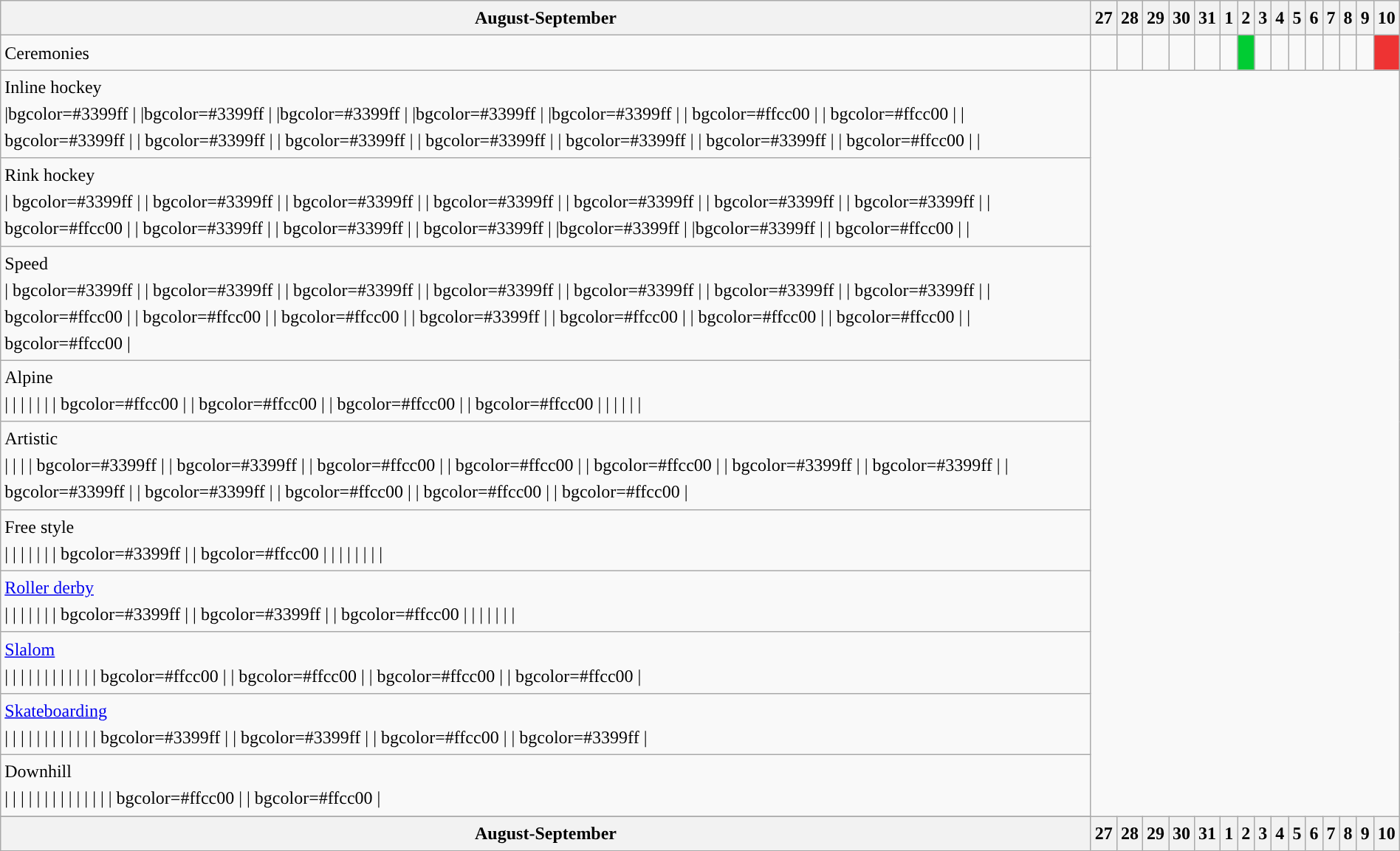<table class="wikitable" style="margin:0.5em auto; font-size:100%; line-height:1.50em;">
<tr>
<th>August-September</th>
<th>27</th>
<th>28</th>
<th>29</th>
<th>30</th>
<th>31</th>
<th>1</th>
<th>2</th>
<th>3</th>
<th>4</th>
<th>5</th>
<th>6</th>
<th>7</th>
<th>8</th>
<th>9</th>
<th>10</th>
</tr>
<tr>
<td>Ceremonies</td>
<td></td>
<td></td>
<td></td>
<td></td>
<td></td>
<td></td>
<td style="background:#0c3;"></td>
<td></td>
<td></td>
<td></td>
<td></td>
<td></td>
<td></td>
<td></td>
<td style="background:#e33;"></td>
</tr>
<tr style="text-align:center;">
<td style="text-align:left;">Inline hockey<br>|bgcolor=#3399ff |
|bgcolor=#3399ff |
|bgcolor=#3399ff |
|bgcolor=#3399ff |
|bgcolor=#3399ff |
| bgcolor=#ffcc00 |
| bgcolor=#ffcc00 |
| bgcolor=#3399ff |
| bgcolor=#3399ff |
| bgcolor=#3399ff |
| bgcolor=#3399ff |
| bgcolor=#3399ff |
| bgcolor=#3399ff |
| bgcolor=#ffcc00 |
|</td>
</tr>
<tr style="text-align:center;">
<td style="text-align:left;">Rink hockey<br>| bgcolor=#3399ff |
| bgcolor=#3399ff |
| bgcolor=#3399ff |
| bgcolor=#3399ff |
| bgcolor=#3399ff |
| bgcolor=#3399ff |
| bgcolor=#3399ff |
| bgcolor=#ffcc00 |
| bgcolor=#3399ff |
| bgcolor=#3399ff |
| bgcolor=#3399ff |
|bgcolor=#3399ff |
|bgcolor=#3399ff |
| bgcolor=#ffcc00 |
|</td>
</tr>
<tr style="text-align:center;">
<td style="text-align:left;">Speed<br>| bgcolor=#3399ff |
| bgcolor=#3399ff |
| bgcolor=#3399ff |
| bgcolor=#3399ff |
| bgcolor=#3399ff |
| bgcolor=#3399ff |
| bgcolor=#3399ff |
| bgcolor=#ffcc00 |
| bgcolor=#ffcc00 |
| bgcolor=#ffcc00 |
| bgcolor=#3399ff |
| bgcolor=#ffcc00 |
| bgcolor=#ffcc00 |
| bgcolor=#ffcc00 |
| bgcolor=#ffcc00 |</td>
</tr>
<tr style="text-align:center;">
<td style="text-align:left;">Alpine<br>|
|
|
|
|
| 
| bgcolor=#ffcc00 |
| bgcolor=#ffcc00 |
| bgcolor=#ffcc00 |
| bgcolor=#ffcc00 |
| 
|
|
|
|</td>
</tr>
<tr style="text-align:center;">
<td style="text-align:left;">Artistic<br>|
|
|
| bgcolor=#3399ff |
| bgcolor=#3399ff |
| bgcolor=#ffcc00 |
| bgcolor=#ffcc00 |
| bgcolor=#ffcc00 |
| bgcolor=#3399ff |
| bgcolor=#3399ff |
| bgcolor=#3399ff |
| bgcolor=#3399ff |
| bgcolor=#ffcc00 |
| bgcolor=#ffcc00 |
| bgcolor=#ffcc00 |</td>
</tr>
<tr style="text-align:center;">
<td style="text-align:left;">Free style<br>|
|
|
|
|
| 
| bgcolor=#3399ff |
| bgcolor=#ffcc00 |
| 
| 
| 
|
|
|
|</td>
</tr>
<tr style="text-align:center;">
<td style="text-align:left;"><a href='#'>Roller derby</a><br>|
|
|
|
|
| 
| bgcolor=#3399ff |
| bgcolor=#3399ff |
| bgcolor=#ffcc00 |
| 
| 
|
|
|
|</td>
</tr>
<tr style="text-align:center;">
<td style="text-align:left;"><a href='#'>Slalom</a><br>|
|
|
|
|
| 
| 
| 
| 
| 
| 
| bgcolor=#ffcc00 |
| bgcolor=#ffcc00 |
| bgcolor=#ffcc00 |
| bgcolor=#ffcc00 |</td>
</tr>
<tr style="text-align:center;">
<td style="text-align:left;"><a href='#'>Skateboarding</a><br>|
|
|
|
|
| 
| 
| 
| 
| 
| 
| bgcolor=#3399ff |
| bgcolor=#3399ff |
| bgcolor=#ffcc00 |
| bgcolor=#3399ff |</td>
</tr>
<tr style="text-align:center;">
<td style="text-align:left;">Downhill<br>|
|
|
|
|
| 
| 
| 
| 
| 
| 
|
|
| bgcolor=#ffcc00 |
| bgcolor=#ffcc00 |</td>
</tr>
<tr style="text-align:center;">
</tr>
<tr>
<th>August-September</th>
<th>27</th>
<th>28</th>
<th>29</th>
<th>30</th>
<th>31</th>
<th>1</th>
<th>2</th>
<th>3</th>
<th>4</th>
<th>5</th>
<th>6</th>
<th>7</th>
<th>8</th>
<th>9</th>
<th>10</th>
</tr>
</table>
